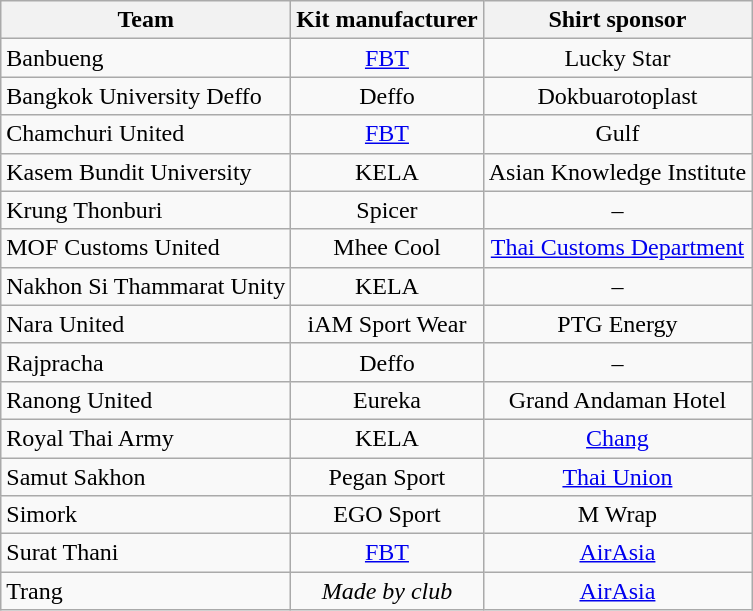<table class="wikitable sortable" style="text-align: left;">
<tr>
<th>Team</th>
<th>Kit manufacturer</th>
<th>Shirt sponsor</th>
</tr>
<tr>
<td>Banbueng</td>
<td align="center"><a href='#'>FBT</a></td>
<td align="center">Lucky Star</td>
</tr>
<tr>
<td>Bangkok University Deffo</td>
<td align="center">Deffo</td>
<td align="center">Dokbuarotoplast</td>
</tr>
<tr>
<td>Chamchuri United</td>
<td align="center"><a href='#'>FBT</a></td>
<td align="center">Gulf</td>
</tr>
<tr>
<td>Kasem Bundit University</td>
<td align="center">KELA</td>
<td align="center">Asian Knowledge Institute</td>
</tr>
<tr>
<td>Krung Thonburi</td>
<td align="center">Spicer</td>
<td align="center">–</td>
</tr>
<tr>
<td>MOF Customs United</td>
<td align="center">Mhee Cool</td>
<td align="center"><a href='#'>Thai Customs Department</a></td>
</tr>
<tr>
<td>Nakhon Si Thammarat Unity</td>
<td align="center">KELA</td>
<td align="center">–</td>
</tr>
<tr>
<td>Nara United</td>
<td align="center">iAM Sport Wear</td>
<td align="center">PTG Energy</td>
</tr>
<tr>
<td>Rajpracha</td>
<td align="center">Deffo</td>
<td align="center">–</td>
</tr>
<tr>
<td>Ranong United</td>
<td align="center">Eureka</td>
<td align="center">Grand Andaman Hotel</td>
</tr>
<tr>
<td>Royal Thai Army</td>
<td align="center">KELA</td>
<td align="center"><a href='#'>Chang</a></td>
</tr>
<tr>
<td>Samut Sakhon</td>
<td align="center">Pegan Sport</td>
<td align="center"><a href='#'>Thai Union</a></td>
</tr>
<tr>
<td>Simork</td>
<td align="center">EGO Sport</td>
<td align="center">M Wrap</td>
</tr>
<tr>
<td>Surat Thani</td>
<td align="center"><a href='#'>FBT</a></td>
<td align="center"><a href='#'>AirAsia</a></td>
</tr>
<tr>
<td>Trang</td>
<td align="center"><em>Made by club</em></td>
<td align="center"><a href='#'>AirAsia</a></td>
</tr>
</table>
